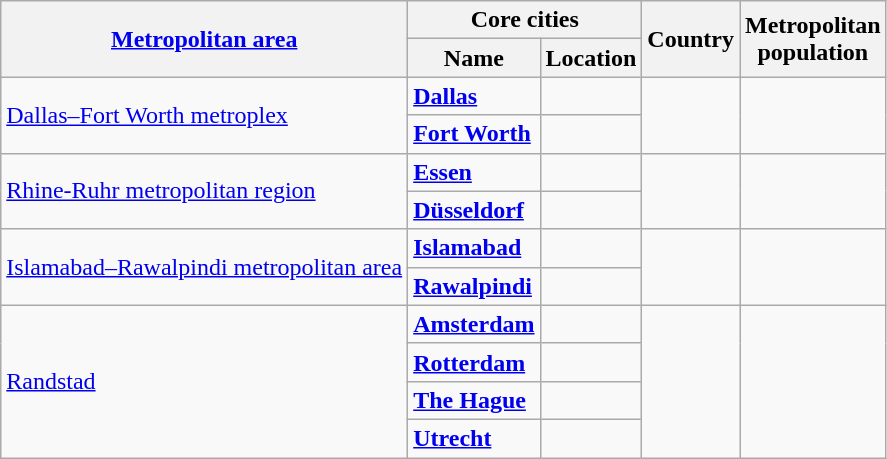<table class="sortable wikitable" style="text-align:right">
<tr>
<th rowspan="2"><a href='#'>Metropolitan area</a></th>
<th colspan="2">Core cities</th>
<th rowspan="2">Country</th>
<th rowspan="2">Metropolitan<br>population</th>
</tr>
<tr>
<th>Name</th>
<th>Location</th>
</tr>
<tr>
<td rowspan="2" align=left><a href='#'>Dallas–Fort Worth metroplex</a></td>
<td align=left><strong><a href='#'>Dallas</a></strong></td>
<td><small></small></td>
<td rowspan="2" align=left></td>
<td rowspan="2"></td>
</tr>
<tr>
<td align=left><strong><a href='#'>Fort Worth</a></strong></td>
<td><small></small></td>
</tr>
<tr>
<td rowspan="2" align=left><a href='#'>Rhine-Ruhr metropolitan region</a></td>
<td align=left><strong><a href='#'>Essen</a></strong></td>
<td><small></small></td>
<td rowspan="2" align=left></td>
<td rowspan="2"></td>
</tr>
<tr>
<td align=left><strong><a href='#'>Düsseldorf</a></strong></td>
<td><small></small></td>
</tr>
<tr>
<td rowspan="2" align=left><a href='#'>Islamabad–Rawalpindi metropolitan area</a></td>
<td align=left><strong><a href='#'>Islamabad</a></strong></td>
<td><small></small></td>
<td rowspan="2" align=left></td>
<td rowspan="2"></td>
</tr>
<tr>
<td align=left><strong><a href='#'>Rawalpindi</a></strong></td>
<td><small></small></td>
</tr>
<tr>
<td rowspan="4" align=left><a href='#'>Randstad</a></td>
<td align=left><strong><a href='#'>Amsterdam</a></strong></td>
<td><small></small></td>
<td rowspan="4" align=left></td>
<td rowspan="4"></td>
</tr>
<tr>
<td align=left><strong><a href='#'>Rotterdam</a></strong></td>
<td><small></small></td>
</tr>
<tr>
<td align=left><strong><a href='#'>The Hague</a></strong></td>
<td><small></small></td>
</tr>
<tr>
<td align=left><strong><a href='#'>Utrecht</a></strong></td>
<td><small></small></td>
</tr>
</table>
